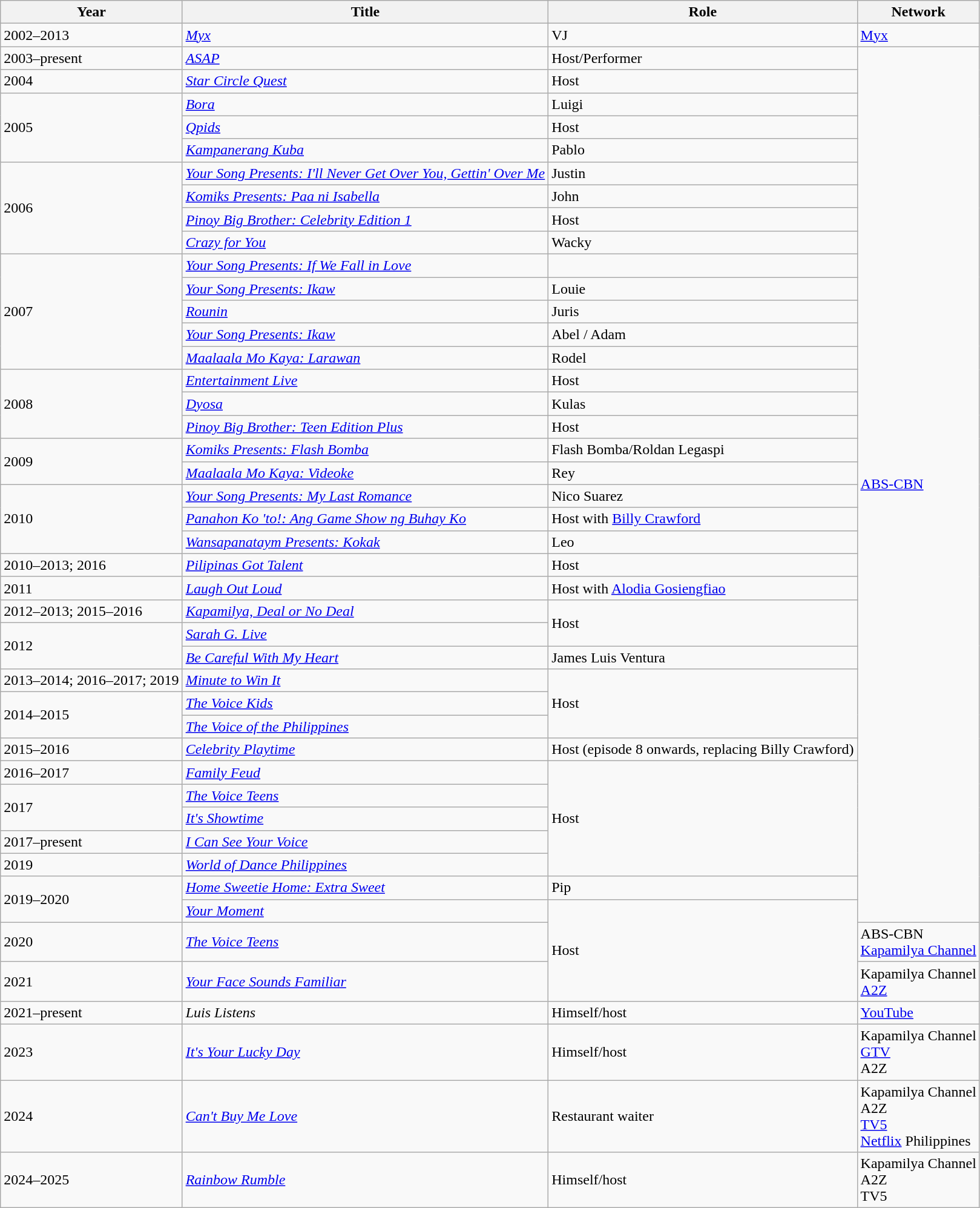<table class="wikitable">
<tr>
<th>Year</th>
<th>Title</th>
<th>Role</th>
<th>Network</th>
</tr>
<tr>
<td>2002–2013</td>
<td><em><a href='#'>Myx</a></em></td>
<td>VJ</td>
<td><a href='#'>Myx</a></td>
</tr>
<tr>
<td>2003–present</td>
<td><em><a href='#'>ASAP</a></em></td>
<td>Host/Performer</td>
<td rowspan="38"><a href='#'>ABS-CBN</a></td>
</tr>
<tr>
<td>2004</td>
<td><em><a href='#'>Star Circle Quest</a></em></td>
<td>Host</td>
</tr>
<tr>
<td rowspan="3">2005</td>
<td><em><a href='#'>Bora</a></em></td>
<td>Luigi</td>
</tr>
<tr>
<td><em><a href='#'>Qpids</a></em></td>
<td>Host</td>
</tr>
<tr>
<td><em><a href='#'>Kampanerang Kuba</a></em></td>
<td>Pablo</td>
</tr>
<tr>
<td rowspan="4">2006</td>
<td><em><a href='#'>Your Song Presents: I'll Never Get Over You, Gettin' Over Me</a></em></td>
<td>Justin</td>
</tr>
<tr>
<td><em><a href='#'>Komiks Presents: Paa ni Isabella</a></em></td>
<td>John</td>
</tr>
<tr>
<td><em><a href='#'>Pinoy Big Brother: Celebrity Edition 1</a></em></td>
<td>Host</td>
</tr>
<tr>
<td><em><a href='#'>Crazy for You</a></em></td>
<td>Wacky</td>
</tr>
<tr>
<td rowspan="5">2007</td>
<td><em><a href='#'>Your Song Presents: If We Fall in Love</a></em></td>
<td></td>
</tr>
<tr>
<td><em><a href='#'>Your Song Presents: Ikaw</a></em></td>
<td>Louie</td>
</tr>
<tr>
<td><em><a href='#'>Rounin</a></em></td>
<td>Juris</td>
</tr>
<tr>
<td><em><a href='#'>Your Song Presents: Ikaw</a></em></td>
<td>Abel / Adam</td>
</tr>
<tr>
<td><em><a href='#'>Maalaala Mo Kaya: Larawan</a></em></td>
<td>Rodel</td>
</tr>
<tr>
<td rowspan="3">2008</td>
<td><em><a href='#'>Entertainment Live</a></em></td>
<td>Host</td>
</tr>
<tr>
<td><em><a href='#'>Dyosa</a></em></td>
<td>Kulas</td>
</tr>
<tr>
<td><em><a href='#'>Pinoy Big Brother: Teen Edition Plus</a></em></td>
<td>Host</td>
</tr>
<tr>
<td rowspan="2">2009</td>
<td><em><a href='#'>Komiks Presents: Flash Bomba</a></em></td>
<td>Flash Bomba/Roldan Legaspi</td>
</tr>
<tr>
<td><em><a href='#'>Maalaala Mo Kaya: Videoke</a></em></td>
<td>Rey</td>
</tr>
<tr>
<td rowspan="3">2010</td>
<td><em><a href='#'>Your Song Presents: My Last Romance</a></em></td>
<td>Nico Suarez</td>
</tr>
<tr>
<td><em><a href='#'>Panahon Ko 'to!: Ang Game Show ng Buhay Ko</a></em></td>
<td>Host with <a href='#'>Billy Crawford</a></td>
</tr>
<tr>
<td><em><a href='#'>Wansapanataym Presents: Kokak</a></em></td>
<td>Leo</td>
</tr>
<tr>
<td>2010–2013; 2016</td>
<td><em><a href='#'>Pilipinas Got Talent</a></em></td>
<td>Host</td>
</tr>
<tr>
<td>2011</td>
<td><em><a href='#'>Laugh Out Loud</a></em></td>
<td>Host with <a href='#'>Alodia Gosiengfiao</a></td>
</tr>
<tr>
<td>2012–2013; 2015–2016</td>
<td><em><a href='#'>Kapamilya, Deal or No Deal</a></em></td>
<td rowspan="2">Host</td>
</tr>
<tr>
<td rowspan="2">2012</td>
<td><em><a href='#'>Sarah G. Live</a></em></td>
</tr>
<tr>
<td><em><a href='#'>Be Careful With My Heart</a></em></td>
<td>James Luis Ventura</td>
</tr>
<tr>
<td>2013–2014; 2016–2017; 2019</td>
<td><em><a href='#'>Minute to Win It</a></em></td>
<td rowspan="3">Host</td>
</tr>
<tr>
<td rowspan="2">2014–2015</td>
<td><em><a href='#'>The Voice Kids</a></em></td>
</tr>
<tr>
<td><em><a href='#'>The Voice of the Philippines</a></em></td>
</tr>
<tr>
<td>2015–2016</td>
<td><em><a href='#'>Celebrity Playtime</a></em></td>
<td>Host (episode 8 onwards, replacing Billy Crawford)</td>
</tr>
<tr>
<td>2016–2017</td>
<td><em><a href='#'>Family Feud</a></em></td>
<td rowspan="5">Host</td>
</tr>
<tr>
<td rowspan="2">2017</td>
<td><em><a href='#'>The Voice Teens</a></em></td>
</tr>
<tr>
<td><em><a href='#'>It's Showtime</a></em></td>
</tr>
<tr>
<td>2017–present</td>
<td><em><a href='#'>I Can See Your Voice</a></em></td>
</tr>
<tr>
<td>2019</td>
<td><em><a href='#'>World of Dance Philippines</a></em></td>
</tr>
<tr>
<td rowspan="2">2019–2020</td>
<td><em><a href='#'>Home Sweetie Home: Extra Sweet</a></em></td>
<td>Pip</td>
</tr>
<tr>
<td><em><a href='#'>Your Moment</a></em></td>
<td rowspan="3">Host</td>
</tr>
<tr>
<td>2020</td>
<td><em><a href='#'>The Voice Teens</a></em></td>
<td>ABS-CBN <br> <a href='#'>Kapamilya Channel</a></td>
</tr>
<tr>
<td>2021</td>
<td><em><a href='#'>Your Face Sounds Familiar</a></em></td>
<td>Kapamilya Channel <br> <a href='#'>A2Z</a></td>
</tr>
<tr>
<td>2021–present</td>
<td><em>Luis Listens</em></td>
<td>Himself/host</td>
<td><a href='#'>YouTube</a></td>
</tr>
<tr>
<td>2023</td>
<td><em><a href='#'>It's Your Lucky Day</a></em></td>
<td>Himself/host</td>
<td>Kapamilya Channel<br><a href='#'>GTV</a><br>A2Z</td>
</tr>
<tr>
<td>2024</td>
<td><em><a href='#'>Can't Buy Me Love</a></em></td>
<td>Restaurant waiter</td>
<td>Kapamilya Channel <br> A2Z <br> <a href='#'>TV5</a> <br> <a href='#'>Netflix</a> Philippines</td>
</tr>
<tr>
<td>2024–2025</td>
<td><em><a href='#'>Rainbow Rumble</a></em></td>
<td>Himself/host</td>
<td>Kapamilya Channel <br> A2Z <br> TV5</td>
</tr>
</table>
